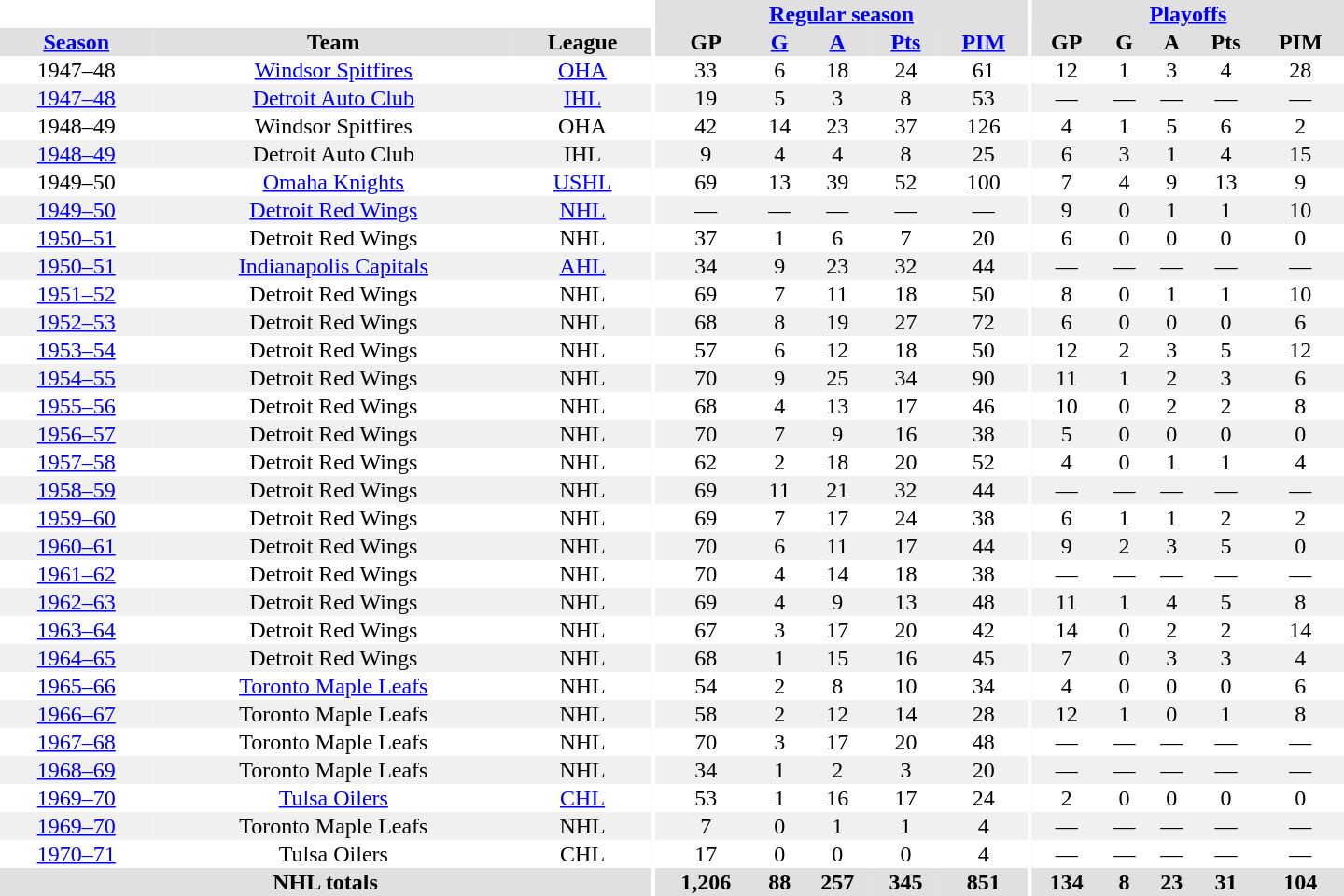<table border="0" cellpadding="1" cellspacing="0" style="text-align:center; width:60em">
<tr bgcolor="#e0e0e0">
<th colspan="3" bgcolor="#ffffff"></th>
<th rowspan="100" bgcolor="#ffffff"></th>
<th colspan="5"><a href='#'>Regular season</a></th>
<th rowspan="100" bgcolor="#ffffff"></th>
<th colspan="5"><a href='#'>Playoffs</a></th>
</tr>
<tr bgcolor="#e0e0e0">
<th><a href='#'>Season</a></th>
<th>Team</th>
<th>League</th>
<th>GP</th>
<th><a href='#'>G</a></th>
<th><a href='#'>A</a></th>
<th><a href='#'>Pts</a></th>
<th><a href='#'>PIM</a></th>
<th>GP</th>
<th>G</th>
<th>A</th>
<th>Pts</th>
<th>PIM</th>
</tr>
<tr>
<td>1947–48</td>
<td><a href='#'>Windsor Spitfires</a></td>
<td><a href='#'>OHA</a></td>
<td>33</td>
<td>6</td>
<td>18</td>
<td>24</td>
<td>61</td>
<td>12</td>
<td>1</td>
<td>3</td>
<td>4</td>
<td>28</td>
</tr>
<tr bgcolor="#f0f0f0">
<td><a href='#'>1947–48</a></td>
<td><a href='#'>Detroit Auto Club</a></td>
<td><a href='#'>IHL</a></td>
<td>19</td>
<td>5</td>
<td>3</td>
<td>8</td>
<td>53</td>
<td>—</td>
<td>—</td>
<td>—</td>
<td>—</td>
<td>—</td>
</tr>
<tr>
<td>1948–49</td>
<td>Windsor Spitfires</td>
<td>OHA</td>
<td>42</td>
<td>14</td>
<td>23</td>
<td>37</td>
<td>126</td>
<td>4</td>
<td>1</td>
<td>5</td>
<td>6</td>
<td>2</td>
</tr>
<tr bgcolor="#f0f0f0">
<td><a href='#'>1948–49</a></td>
<td>Detroit Auto Club</td>
<td>IHL</td>
<td>9</td>
<td>4</td>
<td>4</td>
<td>8</td>
<td>25</td>
<td>6</td>
<td>3</td>
<td>1</td>
<td>4</td>
<td>15</td>
</tr>
<tr>
<td>1949–50</td>
<td><a href='#'>Omaha Knights</a></td>
<td><a href='#'>USHL</a></td>
<td>69</td>
<td>13</td>
<td>39</td>
<td>52</td>
<td>100</td>
<td>7</td>
<td>4</td>
<td>9</td>
<td>13</td>
<td>9</td>
</tr>
<tr bgcolor="#f0f0f0">
<td><a href='#'>1949–50</a></td>
<td><a href='#'>Detroit Red Wings</a></td>
<td><a href='#'>NHL</a></td>
<td>—</td>
<td>—</td>
<td>—</td>
<td>—</td>
<td>—</td>
<td>9</td>
<td>0</td>
<td>1</td>
<td>1</td>
<td>10</td>
</tr>
<tr>
<td><a href='#'>1950–51</a></td>
<td>Detroit Red Wings</td>
<td>NHL</td>
<td>37</td>
<td>1</td>
<td>6</td>
<td>7</td>
<td>20</td>
<td>6</td>
<td>0</td>
<td>0</td>
<td>0</td>
<td>0</td>
</tr>
<tr bgcolor="#f0f0f0">
<td><a href='#'>1950–51</a></td>
<td><a href='#'>Indianapolis Capitals</a></td>
<td><a href='#'>AHL</a></td>
<td>34</td>
<td>9</td>
<td>23</td>
<td>32</td>
<td>44</td>
<td>—</td>
<td>—</td>
<td>—</td>
<td>—</td>
<td>—</td>
</tr>
<tr>
<td><a href='#'>1951–52</a></td>
<td>Detroit Red Wings</td>
<td>NHL</td>
<td>69</td>
<td>7</td>
<td>11</td>
<td>18</td>
<td>50</td>
<td>8</td>
<td>0</td>
<td>1</td>
<td>1</td>
<td>10</td>
</tr>
<tr bgcolor="#f0f0f0">
<td><a href='#'>1952–53</a></td>
<td>Detroit Red Wings</td>
<td>NHL</td>
<td>68</td>
<td>8</td>
<td>19</td>
<td>27</td>
<td>72</td>
<td>6</td>
<td>0</td>
<td>0</td>
<td>0</td>
<td>6</td>
</tr>
<tr>
<td><a href='#'>1953–54</a></td>
<td>Detroit Red Wings</td>
<td>NHL</td>
<td>57</td>
<td>6</td>
<td>12</td>
<td>18</td>
<td>50</td>
<td>12</td>
<td>2</td>
<td>3</td>
<td>5</td>
<td>12</td>
</tr>
<tr bgcolor="#f0f0f0">
<td><a href='#'>1954–55</a></td>
<td>Detroit Red Wings</td>
<td>NHL</td>
<td>70</td>
<td>9</td>
<td>25</td>
<td>34</td>
<td>90</td>
<td>11</td>
<td>1</td>
<td>2</td>
<td>3</td>
<td>6</td>
</tr>
<tr>
<td><a href='#'>1955–56</a></td>
<td>Detroit Red Wings</td>
<td>NHL</td>
<td>68</td>
<td>4</td>
<td>13</td>
<td>17</td>
<td>46</td>
<td>10</td>
<td>0</td>
<td>2</td>
<td>2</td>
<td>8</td>
</tr>
<tr bgcolor="#f0f0f0">
<td><a href='#'>1956–57</a></td>
<td>Detroit Red Wings</td>
<td>NHL</td>
<td>70</td>
<td>7</td>
<td>9</td>
<td>16</td>
<td>38</td>
<td>5</td>
<td>0</td>
<td>0</td>
<td>0</td>
<td>0</td>
</tr>
<tr>
<td><a href='#'>1957–58</a></td>
<td>Detroit Red Wings</td>
<td>NHL</td>
<td>62</td>
<td>2</td>
<td>18</td>
<td>20</td>
<td>52</td>
<td>4</td>
<td>0</td>
<td>1</td>
<td>1</td>
<td>4</td>
</tr>
<tr bgcolor="#f0f0f0">
<td><a href='#'>1958–59</a></td>
<td>Detroit Red Wings</td>
<td>NHL</td>
<td>69</td>
<td>11</td>
<td>21</td>
<td>32</td>
<td>44</td>
<td>—</td>
<td>—</td>
<td>—</td>
<td>—</td>
<td>—</td>
</tr>
<tr>
<td><a href='#'>1959–60</a></td>
<td>Detroit Red Wings</td>
<td>NHL</td>
<td>69</td>
<td>7</td>
<td>17</td>
<td>24</td>
<td>38</td>
<td>6</td>
<td>1</td>
<td>1</td>
<td>2</td>
<td>2</td>
</tr>
<tr bgcolor="#f0f0f0">
<td><a href='#'>1960–61</a></td>
<td>Detroit Red Wings</td>
<td>NHL</td>
<td>70</td>
<td>6</td>
<td>11</td>
<td>17</td>
<td>44</td>
<td>9</td>
<td>2</td>
<td>3</td>
<td>5</td>
<td>0</td>
</tr>
<tr>
<td><a href='#'>1961–62</a></td>
<td>Detroit Red Wings</td>
<td>NHL</td>
<td>70</td>
<td>4</td>
<td>14</td>
<td>18</td>
<td>38</td>
<td>—</td>
<td>—</td>
<td>—</td>
<td>—</td>
<td>—</td>
</tr>
<tr bgcolor="#f0f0f0">
<td><a href='#'>1962–63</a></td>
<td>Detroit Red Wings</td>
<td>NHL</td>
<td>69</td>
<td>4</td>
<td>9</td>
<td>13</td>
<td>48</td>
<td>11</td>
<td>1</td>
<td>4</td>
<td>5</td>
<td>8</td>
</tr>
<tr>
<td><a href='#'>1963–64</a></td>
<td>Detroit Red Wings</td>
<td>NHL</td>
<td>67</td>
<td>3</td>
<td>17</td>
<td>20</td>
<td>42</td>
<td>14</td>
<td>0</td>
<td>2</td>
<td>2</td>
<td>14</td>
</tr>
<tr bgcolor="#f0f0f0">
<td><a href='#'>1964–65</a></td>
<td>Detroit Red Wings</td>
<td>NHL</td>
<td>68</td>
<td>1</td>
<td>15</td>
<td>16</td>
<td>45</td>
<td>7</td>
<td>0</td>
<td>3</td>
<td>3</td>
<td>4</td>
</tr>
<tr>
<td><a href='#'>1965–66</a></td>
<td><a href='#'>Toronto Maple Leafs</a></td>
<td>NHL</td>
<td>54</td>
<td>2</td>
<td>8</td>
<td>10</td>
<td>34</td>
<td>4</td>
<td>0</td>
<td>0</td>
<td>0</td>
<td>6</td>
</tr>
<tr bgcolor="#f0f0f0">
<td><a href='#'>1966–67</a></td>
<td>Toronto Maple Leafs</td>
<td>NHL</td>
<td>58</td>
<td>2</td>
<td>12</td>
<td>14</td>
<td>28</td>
<td>12</td>
<td>1</td>
<td>0</td>
<td>1</td>
<td>8</td>
</tr>
<tr>
<td><a href='#'>1967–68</a></td>
<td>Toronto Maple Leafs</td>
<td>NHL</td>
<td>70</td>
<td>3</td>
<td>17</td>
<td>20</td>
<td>48</td>
<td>—</td>
<td>—</td>
<td>—</td>
<td>—</td>
<td>—</td>
</tr>
<tr bgcolor="#f0f0f0">
<td><a href='#'>1968–69</a></td>
<td>Toronto Maple Leafs</td>
<td>NHL</td>
<td>34</td>
<td>1</td>
<td>2</td>
<td>3</td>
<td>20</td>
<td>—</td>
<td>—</td>
<td>—</td>
<td>—</td>
<td>—</td>
</tr>
<tr>
<td><a href='#'>1969–70</a></td>
<td><a href='#'>Tulsa Oilers</a></td>
<td><a href='#'>CHL</a></td>
<td>53</td>
<td>1</td>
<td>16</td>
<td>17</td>
<td>24</td>
<td>2</td>
<td>0</td>
<td>0</td>
<td>0</td>
<td>0</td>
</tr>
<tr bgcolor="#f0f0f0">
<td><a href='#'>1969–70</a></td>
<td>Toronto Maple Leafs</td>
<td>NHL</td>
<td>7</td>
<td>0</td>
<td>1</td>
<td>1</td>
<td>4</td>
<td>—</td>
<td>—</td>
<td>—</td>
<td>—</td>
<td>—</td>
</tr>
<tr>
<td><a href='#'>1970–71</a></td>
<td>Tulsa Oilers</td>
<td>CHL</td>
<td>17</td>
<td>0</td>
<td>0</td>
<td>0</td>
<td>4</td>
<td>—</td>
<td>—</td>
<td>—</td>
<td>—</td>
<td>—</td>
</tr>
<tr bgcolor="#e0e0e0">
<th colspan="3">NHL totals</th>
<th>1,206</th>
<th>88</th>
<th>257</th>
<th>345</th>
<th>851</th>
<th>134</th>
<th>8</th>
<th>23</th>
<th>31</th>
<th>104</th>
</tr>
</table>
